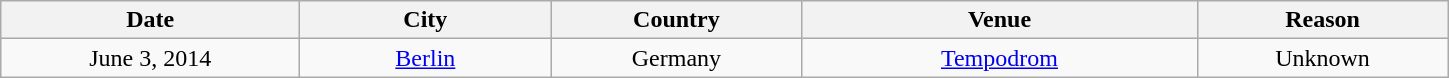<table class="wikitable" style="text-align:center;">
<tr>
<th scope="col" style="width:12em;">Date</th>
<th scope="col" style="width:10em;">City</th>
<th scope="col" style="width:10em;">Country</th>
<th scope="col" style="width:16em;">Venue</th>
<th scope="col" style="width:10em;">Reason</th>
</tr>
<tr>
<td>June 3, 2014</td>
<td><a href='#'>Berlin</a></td>
<td>Germany</td>
<td><a href='#'>Tempodrom</a></td>
<td>Unknown</td>
</tr>
</table>
